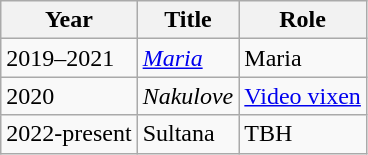<table class="wikitable">
<tr>
<th scope="col">Year</th>
<th scope="col">Title</th>
<th scope="col">Role</th>
</tr>
<tr>
<td>2019–2021</td>
<td><em><a href='#'>Maria</a></em></td>
<td>Maria</td>
</tr>
<tr>
<td>2020</td>
<td><em>Nakulove</em></td>
<td><a href='#'>Video vixen</a></td>
</tr>
<tr>
<td>2022-present</td>
<td>Sultana</td>
<td>TBH</td>
</tr>
</table>
